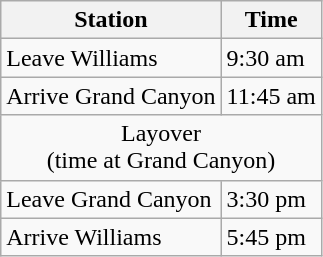<table class="wikitable" style="display: inline-table;margin:1em auto;">
<tr>
<th>Station</th>
<th>Time</th>
</tr>
<tr>
<td>Leave Williams</td>
<td>9:30 am</td>
</tr>
<tr>
<td>Arrive Grand Canyon</td>
<td>11:45 am</td>
</tr>
<tr>
<td colspan="2" style="text-align:center;">Layover<br>(time at Grand Canyon)</td>
</tr>
<tr>
<td>Leave Grand Canyon</td>
<td>3:30 pm</td>
</tr>
<tr>
<td>Arrive Williams</td>
<td>5:45 pm</td>
</tr>
</table>
